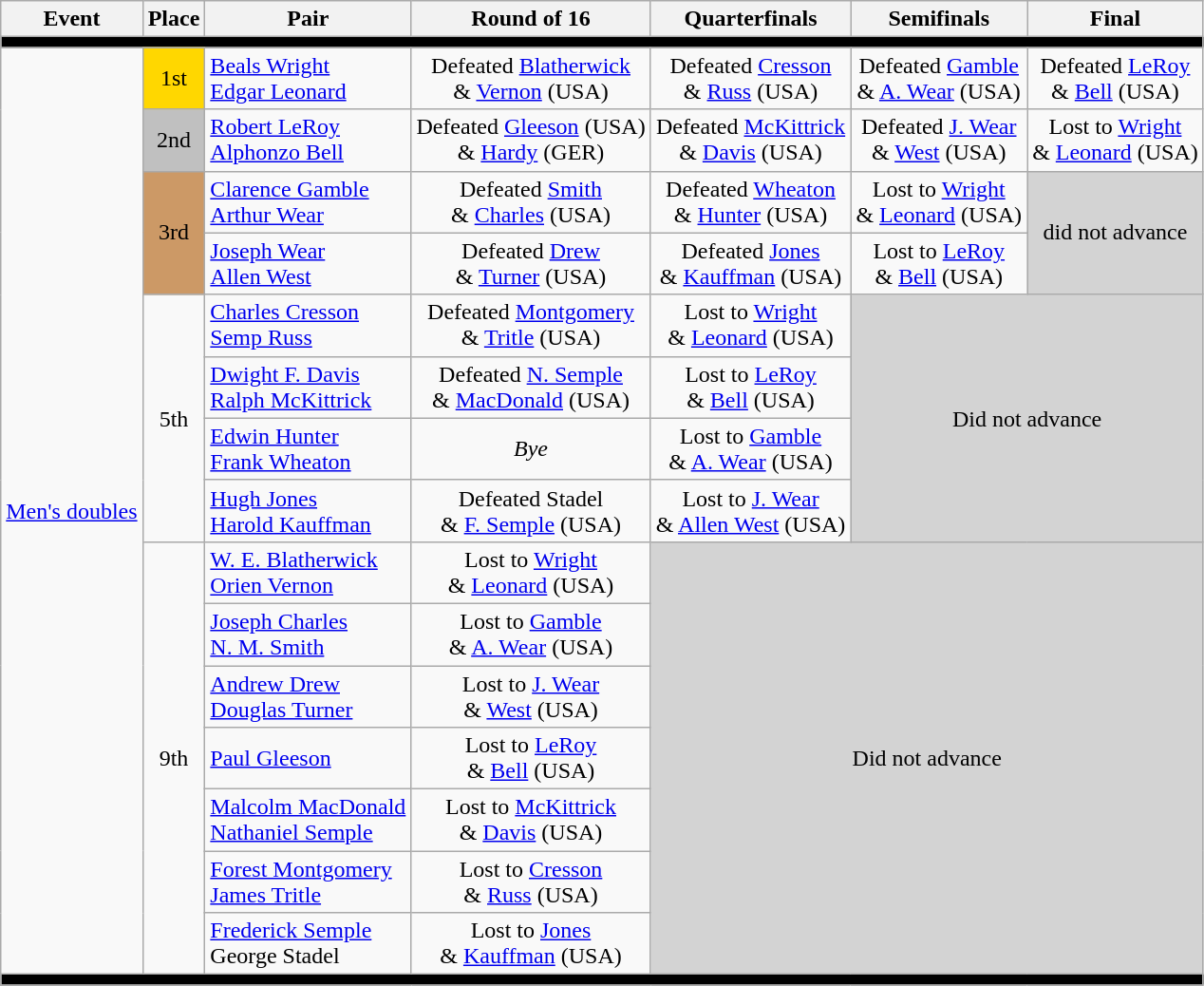<table class=wikitable style="text-align:center">
<tr>
<th>Event</th>
<th>Place</th>
<th>Pair</th>
<th>Round of 16</th>
<th>Quarterfinals</th>
<th>Semifinals</th>
<th>Final</th>
</tr>
<tr bgcolor=black>
<td colspan=7></td>
</tr>
<tr>
<td rowspan=15><a href='#'>Men's doubles</a></td>
<td bgcolor=gold>1st</td>
<td align=left><a href='#'>Beals Wright</a> <br> <a href='#'>Edgar Leonard</a></td>
<td>Defeated <a href='#'>Blatherwick</a> <br>& <a href='#'>Vernon</a> (USA)</td>
<td>Defeated <a href='#'>Cresson</a> <br>& <a href='#'>Russ</a> (USA)</td>
<td>Defeated <a href='#'>Gamble</a> <br>& <a href='#'>A. Wear</a> (USA)</td>
<td>Defeated <a href='#'>LeRoy</a> <br>& <a href='#'>Bell</a> (USA)</td>
</tr>
<tr>
<td bgcolor=silver>2nd</td>
<td align=left><a href='#'>Robert LeRoy</a> <br> <a href='#'>Alphonzo Bell</a></td>
<td>Defeated <a href='#'>Gleeson</a> (USA) <br>& <a href='#'>Hardy</a> (GER)</td>
<td>Defeated <a href='#'>McKittrick</a> <br>& <a href='#'>Davis</a> (USA)</td>
<td>Defeated <a href='#'>J. Wear</a> <br>& <a href='#'>West</a> (USA)</td>
<td>Lost to <a href='#'>Wright</a> <br>& <a href='#'>Leonard</a> (USA)</td>
</tr>
<tr>
<td rowspan=2 bgcolor=cc9966>3rd</td>
<td align=left><a href='#'>Clarence Gamble</a> <br> <a href='#'>Arthur Wear</a></td>
<td>Defeated <a href='#'>Smith</a> <br>& <a href='#'>Charles</a> (USA)</td>
<td>Defeated <a href='#'>Wheaton</a> <br>& <a href='#'>Hunter</a> (USA)</td>
<td>Lost to <a href='#'>Wright</a> <br>& <a href='#'>Leonard</a> (USA)</td>
<td bgcolor=lightgray rowspan=2>did not advance</td>
</tr>
<tr>
<td align=left><a href='#'>Joseph Wear</a> <br> <a href='#'>Allen West</a></td>
<td>Defeated <a href='#'>Drew</a> <br>& <a href='#'>Turner</a> (USA)</td>
<td>Defeated <a href='#'>Jones</a> <br>& <a href='#'>Kauffman</a> (USA)</td>
<td>Lost to <a href='#'>LeRoy</a> <br>& <a href='#'>Bell</a> (USA)</td>
</tr>
<tr>
<td rowspan=4>5th</td>
<td align=left><a href='#'>Charles Cresson</a> <br> <a href='#'>Semp Russ</a></td>
<td>Defeated <a href='#'>Montgomery</a> <br>& <a href='#'>Tritle</a> (USA)</td>
<td>Lost to <a href='#'>Wright</a> <br>& <a href='#'>Leonard</a> (USA)</td>
<td rowspan=4 colspan=2 bgcolor=lightgray>Did not advance</td>
</tr>
<tr>
<td align=left><a href='#'>Dwight F. Davis</a> <br> <a href='#'>Ralph McKittrick</a></td>
<td>Defeated <a href='#'>N. Semple</a> <br>& <a href='#'>MacDonald</a> (USA)</td>
<td>Lost to <a href='#'>LeRoy</a> <br>& <a href='#'>Bell</a> (USA)</td>
</tr>
<tr>
<td align=left><a href='#'>Edwin Hunter</a> <br> <a href='#'>Frank Wheaton</a></td>
<td><em>Bye</em></td>
<td>Lost to <a href='#'>Gamble</a> <br>& <a href='#'>A. Wear</a> (USA)</td>
</tr>
<tr>
<td align=left><a href='#'>Hugh Jones</a> <br> <a href='#'>Harold Kauffman</a></td>
<td>Defeated Stadel <br>& <a href='#'>F. Semple</a> (USA)</td>
<td>Lost to <a href='#'>J. Wear</a> <br>& <a href='#'>Allen West</a> (USA)</td>
</tr>
<tr>
<td rowspan=7>9th</td>
<td align=left><a href='#'>W. E. Blatherwick</a> <br> <a href='#'>Orien Vernon</a></td>
<td>Lost to <a href='#'>Wright</a> <br>& <a href='#'>Leonard</a> (USA)</td>
<td rowspan=7 colspan=3 bgcolor=lightgray>Did not advance</td>
</tr>
<tr>
<td align=left><a href='#'>Joseph Charles</a> <br> <a href='#'>N. M. Smith</a></td>
<td>Lost to <a href='#'>Gamble</a> <br>& <a href='#'>A. Wear</a> (USA)</td>
</tr>
<tr>
<td align=left><a href='#'>Andrew Drew</a> <br> <a href='#'>Douglas Turner</a></td>
<td>Lost to <a href='#'>J. Wear</a> <br>& <a href='#'>West</a> (USA)</td>
</tr>
<tr>
<td align=left><a href='#'>Paul Gleeson</a> <br> </td>
<td>Lost to <a href='#'>LeRoy</a> <br>& <a href='#'>Bell</a> (USA)</td>
</tr>
<tr>
<td align=left><a href='#'>Malcolm MacDonald</a> <br> <a href='#'>Nathaniel Semple</a></td>
<td>Lost to <a href='#'>McKittrick</a> <br>& <a href='#'>Davis</a> (USA)</td>
</tr>
<tr>
<td align=left><a href='#'>Forest Montgomery</a> <br> <a href='#'>James Tritle</a></td>
<td>Lost to <a href='#'>Cresson</a> <br>& <a href='#'>Russ</a> (USA)</td>
</tr>
<tr>
<td align=left><a href='#'>Frederick Semple</a> <br> George Stadel</td>
<td>Lost to <a href='#'>Jones</a> <br>& <a href='#'>Kauffman</a> (USA)</td>
</tr>
<tr bgcolor=black>
<td colspan=7></td>
</tr>
</table>
